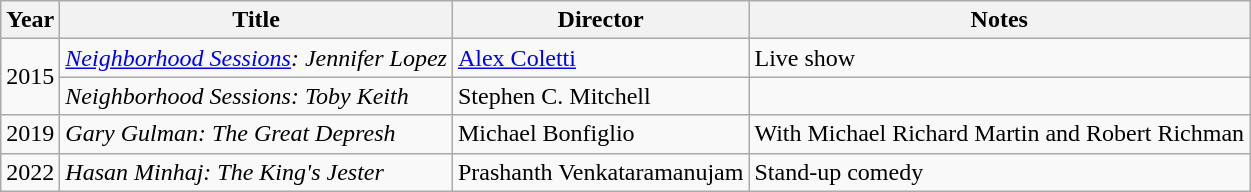<table class="wikitable">
<tr>
<th>Year</th>
<th>Title</th>
<th>Director</th>
<th>Notes</th>
</tr>
<tr>
<td rowspan=2>2015</td>
<td><em><a href='#'>Neighborhood Sessions</a>: Jennifer Lopez</em></td>
<td><a href='#'>Alex Coletti</a></td>
<td>Live show</td>
</tr>
<tr>
<td><em>Neighborhood Sessions: Toby Keith</em></td>
<td>Stephen C. Mitchell</td>
<td></td>
</tr>
<tr>
<td>2019</td>
<td><em>Gary Gulman: The Great Depresh</em></td>
<td>Michael Bonfiglio</td>
<td>With Michael Richard Martin and Robert Richman</td>
</tr>
<tr>
<td>2022</td>
<td><em>Hasan Minhaj: The King's Jester</em></td>
<td>Prashanth Venkataramanujam</td>
<td>Stand-up comedy</td>
</tr>
</table>
